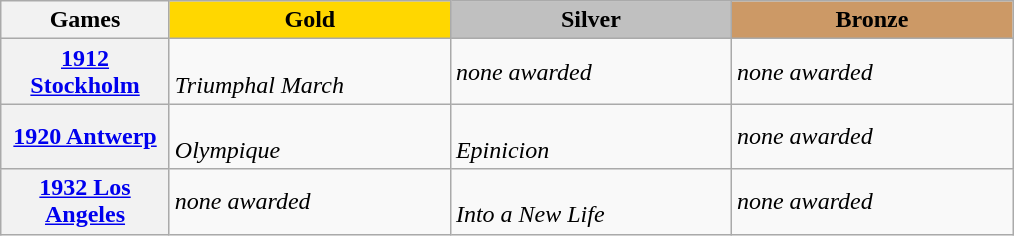<table class="wikitable sortable plainrowheaders">
<tr>
<th scope="col" style="width:105px;">Games</th>
<th scope="col" style="background-color:gold; width:180px;">Gold</th>
<th scope="col" style="background-color:silver; width:180px;">Silver</th>
<th scope="col" style="background-color:#cc9966; width:180px;">Bronze</th>
</tr>
<tr>
<th scope="row"><a href='#'>1912 Stockholm</a></th>
<td><br><em>Triumphal March</em></td>
<td><em>none awarded</em></td>
<td><em>none awarded</em></td>
</tr>
<tr>
<th scope="row"><a href='#'>1920 Antwerp</a></th>
<td><br><em>Olympique</em></td>
<td><br><em>Epinicion</em></td>
<td><em>none awarded</em></td>
</tr>
<tr>
<th scope="row"><a href='#'>1932 Los Angeles</a></th>
<td><em>none awarded</em></td>
<td><br><em>Into a New Life</em></td>
<td><em>none awarded</em></td>
</tr>
</table>
